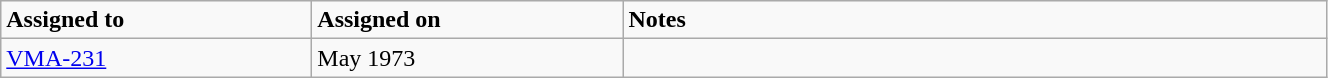<table class="wikitable" style="width: 70%;">
<tr>
<td style="width: 200px;"><strong>Assigned to</strong></td>
<td style="width: 200px;"><strong>Assigned on</strong></td>
<td><strong>Notes</strong></td>
</tr>
<tr>
<td><a href='#'>VMA-231</a></td>
<td>May 1973</td>
<td></td>
</tr>
</table>
